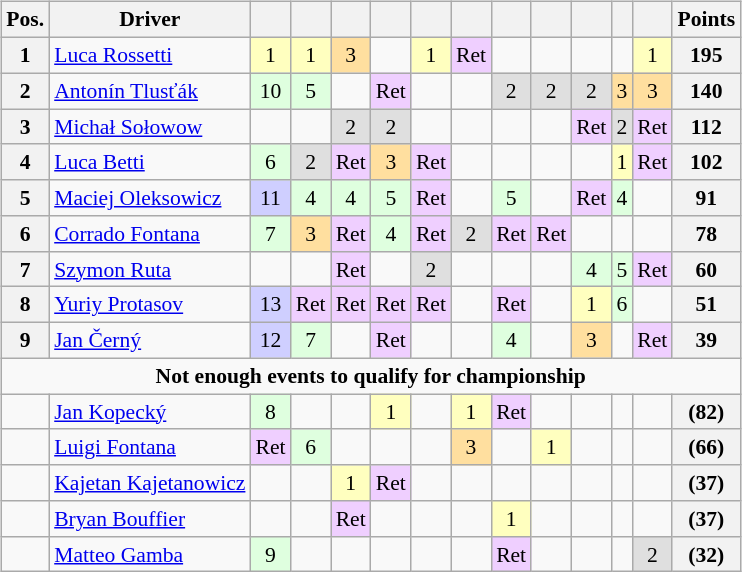<table>
<tr>
<td valign="top"><br><table class="wikitable" style="text-align:center; font-size:90%;">
<tr>
<th>Pos.</th>
<th>Driver</th>
<th></th>
<th></th>
<th></th>
<th></th>
<th></th>
<th></th>
<th></th>
<th></th>
<th></th>
<th></th>
<th></th>
<th>Points</th>
</tr>
<tr>
<th>1</th>
<td align=left> <a href='#'>Luca Rossetti</a></td>
<td style="background:#ffffbf;">1</td>
<td style="background:#ffffbf;">1</td>
<td style="background:#ffdf9f;">3</td>
<td></td>
<td style="background:#ffffbf;">1</td>
<td style="background:#efcfff;">Ret</td>
<td></td>
<td></td>
<td></td>
<td></td>
<td style="background:#ffffbf;">1</td>
<th>195</th>
</tr>
<tr>
<th>2</th>
<td align=left> <a href='#'>Antonín Tlusťák</a></td>
<td style="background:#dfffdf;">10</td>
<td style="background:#dfffdf;">5</td>
<td></td>
<td style="background:#efcfff;">Ret</td>
<td></td>
<td></td>
<td style="background:#dfdfdf;">2</td>
<td style="background:#dfdfdf;">2</td>
<td style="background:#dfdfdf;">2</td>
<td style="background:#ffdf9f;">3</td>
<td style="background:#ffdf9f;">3</td>
<th>140</th>
</tr>
<tr>
<th>3</th>
<td align=left> <a href='#'>Michał Sołowow</a></td>
<td></td>
<td></td>
<td style="background:#dfdfdf;">2</td>
<td style="background:#dfdfdf;">2</td>
<td></td>
<td></td>
<td></td>
<td></td>
<td style="background:#efcfff;">Ret</td>
<td style="background:#dfdfdf;">2</td>
<td style="background:#efcfff;">Ret</td>
<th>112</th>
</tr>
<tr>
<th>4</th>
<td align=left> <a href='#'>Luca Betti</a></td>
<td style="background:#dfffdf;">6</td>
<td style="background:#dfdfdf;">2</td>
<td style="background:#efcfff;">Ret</td>
<td style="background:#ffdf9f;">3</td>
<td style="background:#efcfff;">Ret</td>
<td></td>
<td></td>
<td></td>
<td></td>
<td style="background:#ffffbf;">1</td>
<td style="background:#efcfff;">Ret</td>
<th>102</th>
</tr>
<tr>
<th>5</th>
<td align=left> <a href='#'>Maciej Oleksowicz</a></td>
<td style="background:#cfcfff;">11</td>
<td style="background:#dfffdf;">4</td>
<td style="background:#dfffdf;">4</td>
<td style="background:#dfffdf;">5</td>
<td style="background:#efcfff;">Ret</td>
<td></td>
<td style="background:#dfffdf;">5</td>
<td></td>
<td style="background:#efcfff;">Ret</td>
<td style="background:#dfffdf;">4</td>
<td></td>
<th>91</th>
</tr>
<tr>
<th>6</th>
<td align=left> <a href='#'>Corrado Fontana</a></td>
<td style="background:#dfffdf;">7</td>
<td style="background:#ffdf9f;">3</td>
<td style="background:#efcfff;">Ret</td>
<td style="background:#dfffdf;">4</td>
<td style="background:#efcfff;">Ret</td>
<td style="background:#dfdfdf;">2</td>
<td style="background:#efcfff;">Ret</td>
<td style="background:#efcfff;">Ret</td>
<td></td>
<td></td>
<td></td>
<th>78</th>
</tr>
<tr>
<th>7</th>
<td align=left> <a href='#'>Szymon Ruta</a></td>
<td></td>
<td></td>
<td style="background:#efcfff;">Ret</td>
<td></td>
<td style="background:#dfdfdf;">2</td>
<td></td>
<td></td>
<td></td>
<td style="background:#dfffdf;">4</td>
<td style="background:#dfffdf;">5</td>
<td style="background:#efcfff;">Ret</td>
<th>60</th>
</tr>
<tr>
<th>8</th>
<td align=left> <a href='#'>Yuriy Protasov</a></td>
<td style="background:#cfcfff;">13</td>
<td style="background:#efcfff;">Ret</td>
<td style="background:#efcfff;">Ret</td>
<td style="background:#efcfff;">Ret</td>
<td style="background:#efcfff;">Ret</td>
<td></td>
<td style="background:#efcfff;">Ret</td>
<td></td>
<td style="background:#ffffbf;">1</td>
<td style="background:#dfffdf;">6</td>
<td></td>
<th>51</th>
</tr>
<tr>
<th>9</th>
<td align=left> <a href='#'>Jan Černý</a></td>
<td style="background:#cfcfff;">12</td>
<td style="background:#dfffdf;">7</td>
<td></td>
<td style="background:#efcfff;">Ret</td>
<td></td>
<td></td>
<td style="background:#dfffdf;">4</td>
<td></td>
<td style="background:#ffdf9f;">3</td>
<td></td>
<td style="background:#efcfff;">Ret</td>
<th>39</th>
</tr>
<tr>
<td colspan=14 align=center><strong>Not enough events to qualify for championship</strong></td>
</tr>
<tr>
<td></td>
<td align=left> <a href='#'>Jan Kopecký</a></td>
<td style="background:#dfffdf;">8</td>
<td></td>
<td></td>
<td style="background:#ffffbf;">1</td>
<td></td>
<td style="background:#ffffbf;">1</td>
<td style="background:#efcfff;">Ret</td>
<td></td>
<td></td>
<td></td>
<td></td>
<th>(82)</th>
</tr>
<tr>
<td></td>
<td align=left> <a href='#'>Luigi Fontana</a></td>
<td style="background:#efcfff;">Ret</td>
<td style="background:#dfffdf;">6</td>
<td></td>
<td></td>
<td></td>
<td style="background:#ffdf9f;">3</td>
<td></td>
<td style="background:#ffffbf;">1</td>
<td></td>
<td></td>
<td></td>
<th>(66)</th>
</tr>
<tr>
<td></td>
<td align=left> <a href='#'>Kajetan Kajetanowicz</a></td>
<td></td>
<td></td>
<td style="background:#ffffbf;">1</td>
<td style="background:#efcfff;">Ret</td>
<td></td>
<td></td>
<td></td>
<td></td>
<td></td>
<td></td>
<td></td>
<th>(37)</th>
</tr>
<tr>
<td></td>
<td align=left> <a href='#'>Bryan Bouffier</a></td>
<td></td>
<td></td>
<td style="background:#efcfff;">Ret</td>
<td></td>
<td></td>
<td></td>
<td style="background:#ffffbf;">1</td>
<td></td>
<td></td>
<td></td>
<td></td>
<th>(37)</th>
</tr>
<tr>
<td></td>
<td align=left> <a href='#'>Matteo Gamba</a></td>
<td style="background:#dfffdf;">9</td>
<td></td>
<td></td>
<td></td>
<td></td>
<td></td>
<td style="background:#efcfff;">Ret</td>
<td></td>
<td></td>
<td></td>
<td style="background:#dfdfdf;">2</td>
<th>(32)</th>
</tr>
</table>
</td>
<td valign="top"><br></td>
</tr>
</table>
